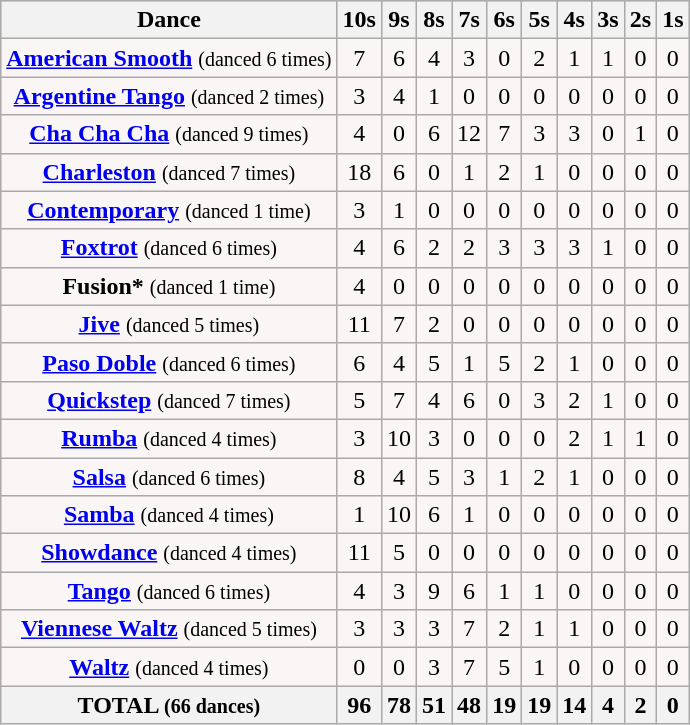<table class="wikitable sortable collapsed">
<tr style="text-align:Center; background:#ccc;">
<th>Dance</th>
<th>10s</th>
<th>9s</th>
<th>8s</th>
<th>7s</th>
<th>6s</th>
<th>5s</th>
<th>4s</th>
<th>3s</th>
<th>2s</th>
<th>1s</th>
</tr>
<tr style="text-align: center; background:#faf6f6;">
<td><strong><a href='#'>American Smooth</a></strong> <small>(danced 6 times)</small></td>
<td>7</td>
<td>6</td>
<td>4</td>
<td>3</td>
<td>0</td>
<td>2</td>
<td>1</td>
<td>1</td>
<td>0</td>
<td>0</td>
</tr>
<tr style="text-align: center; background:#faf6f6;">
<td><strong><a href='#'>Argentine Tango</a></strong> <small>(danced 2 times)</small></td>
<td>3</td>
<td>4</td>
<td>1</td>
<td>0</td>
<td>0</td>
<td>0</td>
<td>0</td>
<td>0</td>
<td>0</td>
<td>0</td>
</tr>
<tr style="text-align: center; background:#faf6f6;">
<td><strong><a href='#'>Cha Cha Cha</a></strong> <small>(danced 9 times)</small></td>
<td>4</td>
<td>0</td>
<td>6</td>
<td>12</td>
<td>7</td>
<td>3</td>
<td>3</td>
<td>0</td>
<td>1</td>
<td>0</td>
</tr>
<tr style="text-align: center; background:#faf6f6;">
<td><strong><a href='#'>Charleston</a></strong> <small>(danced 7 times)</small></td>
<td>18</td>
<td>6</td>
<td>0</td>
<td>1</td>
<td>2</td>
<td>1</td>
<td>0</td>
<td>0</td>
<td>0</td>
<td>0</td>
</tr>
<tr style="text-align: center; background:#faf6f6;">
<td><strong><a href='#'>Contemporary</a></strong> <small>(danced 1 time)</small></td>
<td>3</td>
<td>1</td>
<td>0</td>
<td>0</td>
<td>0</td>
<td>0</td>
<td>0</td>
<td>0</td>
<td>0</td>
<td>0</td>
</tr>
<tr style="text-align: center; background:#faf6f6;">
<td><strong><a href='#'>Foxtrot</a></strong> <small>(danced 6 times)</small></td>
<td>4</td>
<td>6</td>
<td>2</td>
<td>2</td>
<td>3</td>
<td>3</td>
<td>3</td>
<td>1</td>
<td>0</td>
<td>0</td>
</tr>
<tr style="text-align: center; background:#faf6f6;">
<td><strong>Fusion*</strong> <small>(danced 1 time)</small></td>
<td>4</td>
<td>0</td>
<td>0</td>
<td>0</td>
<td>0</td>
<td>0</td>
<td>0</td>
<td>0</td>
<td>0</td>
<td>0</td>
</tr>
<tr style="text-align: center; background:#faf6f6;">
<td><strong><a href='#'>Jive</a></strong> <small>(danced 5 times)</small></td>
<td>11</td>
<td>7</td>
<td>2</td>
<td>0</td>
<td>0</td>
<td>0</td>
<td>0</td>
<td>0</td>
<td>0</td>
<td>0</td>
</tr>
<tr style="text-align: center; background:#faf6f6;">
<td><strong><a href='#'>Paso Doble</a></strong> <small>(danced 6 times)</small></td>
<td>6</td>
<td>4</td>
<td>5</td>
<td>1</td>
<td>5</td>
<td>2</td>
<td>1</td>
<td>0</td>
<td>0</td>
<td>0</td>
</tr>
<tr style="text-align: center; background:#faf6f6;">
<td><strong><a href='#'>Quickstep</a></strong> <small>(danced 7 times)</small></td>
<td>5</td>
<td>7</td>
<td>4</td>
<td>6</td>
<td>0</td>
<td>3</td>
<td>2</td>
<td>1</td>
<td>0</td>
<td>0</td>
</tr>
<tr style="text-align: center; background:#faf6f6;">
<td><strong><a href='#'>Rumba</a></strong> <small>(danced 4 times)</small></td>
<td>3</td>
<td>10</td>
<td>3</td>
<td>0</td>
<td>0</td>
<td>0</td>
<td>2</td>
<td>1</td>
<td>1</td>
<td>0</td>
</tr>
<tr style="text-align: center; background:#faf6f6;">
<td><strong><a href='#'>Salsa</a></strong> <small>(danced 6 times)</small></td>
<td>8</td>
<td>4</td>
<td>5</td>
<td>3</td>
<td>1</td>
<td>2</td>
<td>1</td>
<td>0</td>
<td>0</td>
<td>0</td>
</tr>
<tr style="text-align: center; background:#faf6f6;">
<td><strong><a href='#'>Samba</a></strong> <small>(danced 4 times)</small></td>
<td>1</td>
<td>10</td>
<td>6</td>
<td>1</td>
<td>0</td>
<td>0</td>
<td>0</td>
<td>0</td>
<td>0</td>
<td>0</td>
</tr>
<tr style="text-align: center; background:#faf6f6;">
<td><strong><a href='#'>Showdance</a></strong> <small>(danced 4 times)</small></td>
<td>11</td>
<td>5</td>
<td>0</td>
<td>0</td>
<td>0</td>
<td>0</td>
<td>0</td>
<td>0</td>
<td>0</td>
<td>0</td>
</tr>
<tr style="text-align: center; background:#faf6f6;">
<td><strong><a href='#'>Tango</a></strong> <small>(danced 6 times)</small></td>
<td>4</td>
<td>3</td>
<td>9</td>
<td>6</td>
<td>1</td>
<td>1</td>
<td>0</td>
<td>0</td>
<td>0</td>
<td>0</td>
</tr>
<tr style="text-align: center; background:#faf6f6;">
<td><strong><a href='#'>Viennese Waltz</a></strong> <small>(danced 5 times)</small></td>
<td>3</td>
<td>3</td>
<td>3</td>
<td>7</td>
<td>2</td>
<td>1</td>
<td>1</td>
<td>0</td>
<td>0</td>
<td>0</td>
</tr>
<tr style="text-align: center; background:#faf6f6;">
<td><strong><a href='#'>Waltz</a></strong> <small>(danced 4 times)</small></td>
<td>0</td>
<td>0</td>
<td>3</td>
<td>7</td>
<td>5</td>
<td>1</td>
<td>0</td>
<td>0</td>
<td>0</td>
<td>0</td>
</tr>
<tr style="text-align: center; background:#faf6f6;">
<th><strong>TOTAL</strong> <small>(66 dances)</small></th>
<th><strong>96</strong></th>
<th><strong>78</strong></th>
<th><strong>51</strong></th>
<th><strong>48</strong></th>
<th><strong>19</strong></th>
<th><strong>19</strong></th>
<th><strong>14</strong></th>
<th><strong>4</strong></th>
<th><strong>2</strong></th>
<th><strong>0</strong></th>
</tr>
</table>
